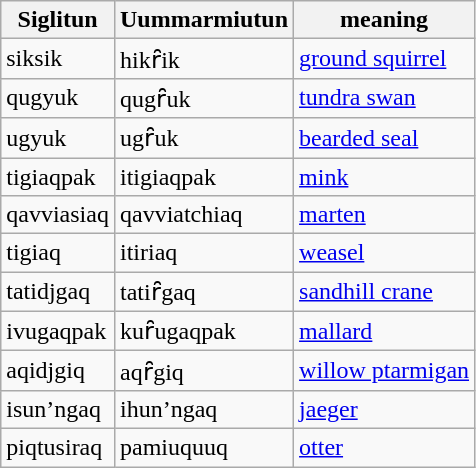<table class="wikitable">
<tr>
<th>Siglitun</th>
<th>Uummarmiutun</th>
<th>meaning</th>
</tr>
<tr>
<td>siksik</td>
<td>hikȓik</td>
<td><a href='#'>ground squirrel</a></td>
</tr>
<tr>
<td>qugyuk</td>
<td>qugȓuk</td>
<td><a href='#'>tundra swan</a></td>
</tr>
<tr>
<td>ugyuk</td>
<td>ugȓuk</td>
<td><a href='#'>bearded seal</a></td>
</tr>
<tr>
<td>tigiaqpak</td>
<td>itigiaqpak</td>
<td><a href='#'>mink</a></td>
</tr>
<tr>
<td>qavviasiaq</td>
<td>qavviatchiaq</td>
<td><a href='#'>marten</a></td>
</tr>
<tr>
<td>tigiaq</td>
<td>itiriaq</td>
<td><a href='#'>weasel</a></td>
</tr>
<tr>
<td>tatidjgaq</td>
<td>tatiȓgaq</td>
<td><a href='#'>sandhill crane</a></td>
</tr>
<tr>
<td>ivugaqpak</td>
<td>kuȓugaqpak</td>
<td><a href='#'>mallard</a></td>
</tr>
<tr>
<td>aqidjgiq</td>
<td>aqȓgiq</td>
<td><a href='#'>willow ptarmigan</a></td>
</tr>
<tr>
<td>isun’ngaq</td>
<td>ihun’ngaq</td>
<td><a href='#'>jaeger</a></td>
</tr>
<tr>
<td>piqtusiraq</td>
<td>pamiuquuq</td>
<td><a href='#'>otter</a></td>
</tr>
</table>
